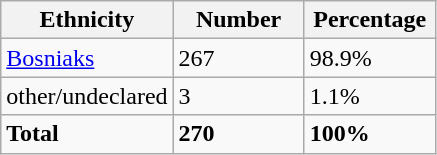<table class="wikitable">
<tr>
<th width="100px">Ethnicity</th>
<th width="80px">Number</th>
<th width="80px">Percentage</th>
</tr>
<tr>
<td><a href='#'>Bosniaks</a></td>
<td>267</td>
<td>98.9%</td>
</tr>
<tr>
<td>other/undeclared</td>
<td>3</td>
<td>1.1%</td>
</tr>
<tr>
<td><strong>Total</strong></td>
<td><strong>270</strong></td>
<td><strong>100%</strong></td>
</tr>
</table>
